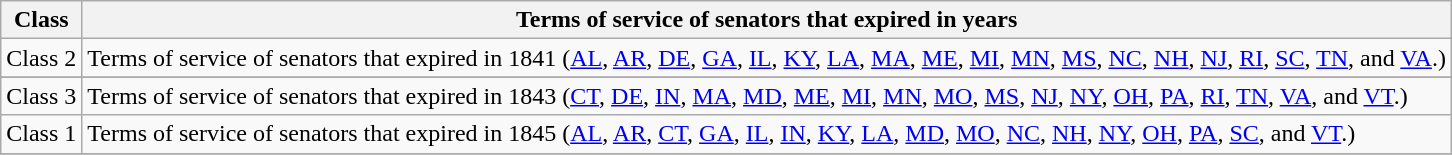<table class="wikitable sortable">
<tr valign=bottom>
<th>Class</th>
<th>Terms of service of senators that expired in years</th>
</tr>
<tr>
<td>Class 2</td>
<td>Terms of service of senators that expired in 1841 (<a href='#'>AL</a>, <a href='#'>AR</a>, <a href='#'>DE</a>, <a href='#'>GA</a>, <a href='#'>IL</a>, <a href='#'>KY</a>, <a href='#'>LA</a>, <a href='#'>MA</a>, <a href='#'>ME</a>, <a href='#'>MI</a>, <a href='#'>MN</a>, <a href='#'>MS</a>, <a href='#'>NC</a>, <a href='#'>NH</a>, <a href='#'>NJ</a>, <a href='#'>RI</a>, <a href='#'>SC</a>, <a href='#'>TN</a>, and <a href='#'>VA</a>.)</td>
</tr>
<tr>
</tr>
<tr>
<td>Class 3</td>
<td>Terms of service of senators that expired in 1843 (<a href='#'>CT</a>, <a href='#'>DE</a>, <a href='#'>IN</a>, <a href='#'>MA</a>, <a href='#'>MD</a>, <a href='#'>ME</a>,  <a href='#'>MI</a>, <a href='#'>MN</a>, <a href='#'>MO</a>, <a href='#'>MS</a>, <a href='#'>NJ</a>, <a href='#'>NY</a>, <a href='#'>OH</a>, <a href='#'>PA</a>, <a href='#'>RI</a>, <a href='#'>TN</a>, <a href='#'>VA</a>, and <a href='#'>VT</a>.)</td>
</tr>
<tr>
<td>Class 1</td>
<td>Terms of service of senators that expired in 1845 (<a href='#'>AL</a>, <a href='#'>AR</a>, <a href='#'>CT</a>, <a href='#'>GA</a>, <a href='#'>IL</a>, <a href='#'>IN</a>, <a href='#'>KY</a>, <a href='#'>LA</a>, <a href='#'>MD</a>, <a href='#'>MO</a>, <a href='#'>NC</a>, <a href='#'>NH</a>, <a href='#'>NY</a>, <a href='#'>OH</a>, <a href='#'>PA</a>, <a href='#'>SC</a>, and <a href='#'>VT</a>.)</td>
</tr>
<tr>
</tr>
</table>
